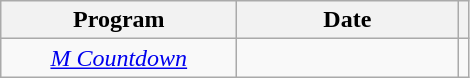<table class="wikitable" style="text-align:center;">
<tr>
<th width="150">Program</th>
<th width="140">Date</th>
<th class="unsortable"></th>
</tr>
<tr>
<td><em><a href='#'>M Countdown</a></em></td>
<td></td>
<td></td>
</tr>
</table>
